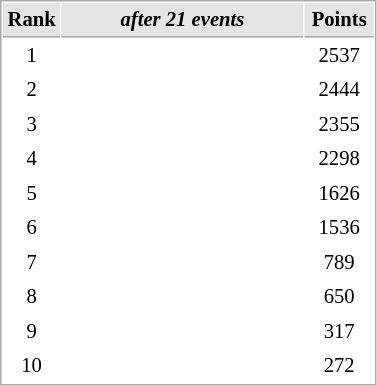<table cellspacing="1" cellpadding="3" style="border:1px solid #AAAAAA;font-size:86%">
<tr bgcolor="#E4E4E4">
<th style="border-bottom:1px solid #AAAAAA" width=10>Rank</th>
<th style="border-bottom:1px solid #AAAAAA" width=155><em>after 21 events</em></th>
<th style="border-bottom:1px solid #AAAAAA" width=40>Points</th>
</tr>
<tr>
<td align=center>1</td>
<td></td>
<td align=center>2537</td>
</tr>
<tr>
<td align=center>2</td>
<td></td>
<td align=center>2444</td>
</tr>
<tr>
<td align=center>3</td>
<td></td>
<td align=center>2355</td>
</tr>
<tr>
<td align=center>4</td>
<td></td>
<td align=center>2298</td>
</tr>
<tr>
<td align=center>5</td>
<td></td>
<td align=center>1626</td>
</tr>
<tr>
<td align=center>6</td>
<td></td>
<td align=center>1536</td>
</tr>
<tr>
<td align=center>7</td>
<td></td>
<td align=center>789</td>
</tr>
<tr>
<td align=center>8</td>
<td></td>
<td align=center>650</td>
</tr>
<tr>
<td align=center>9</td>
<td></td>
<td align=center>317</td>
</tr>
<tr>
<td align=center>10</td>
<td></td>
<td align=center>272</td>
</tr>
</table>
